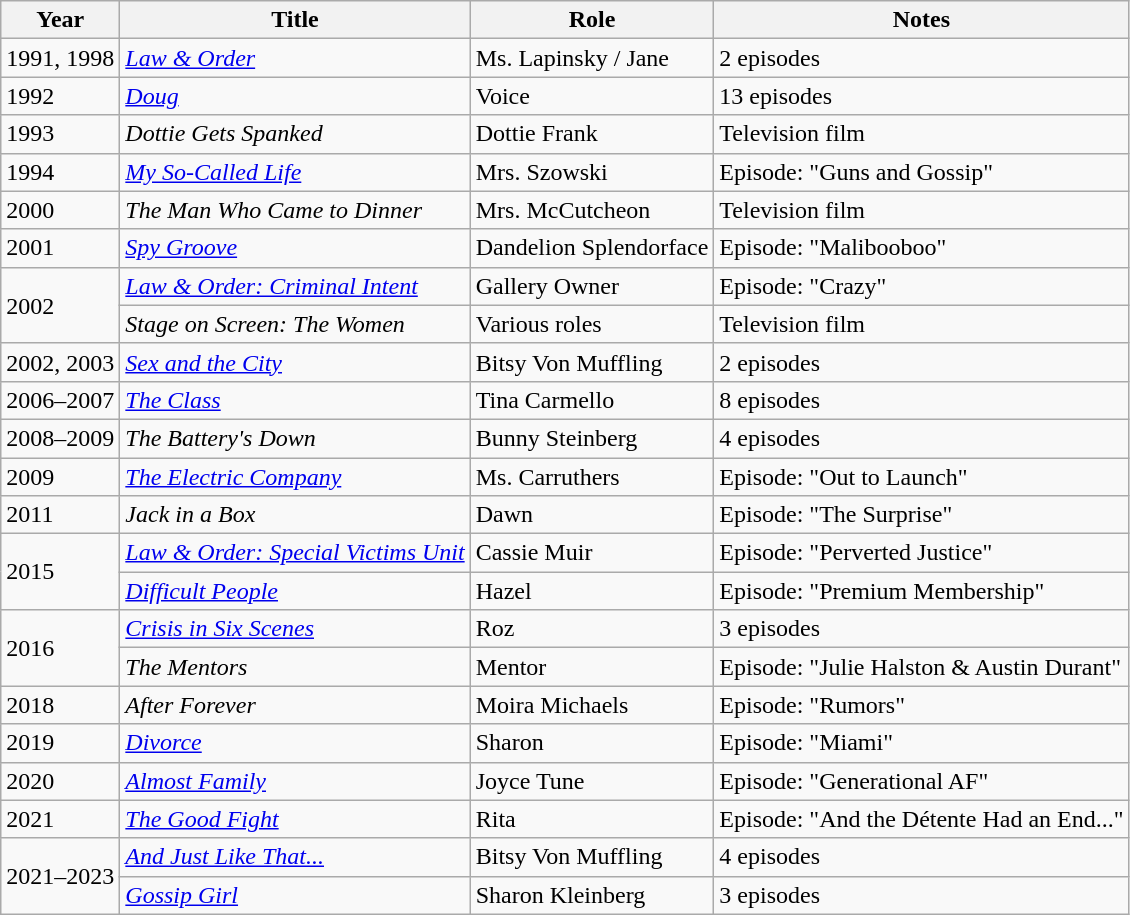<table class="wikitable sortable">
<tr>
<th>Year</th>
<th>Title</th>
<th>Role</th>
<th>Notes</th>
</tr>
<tr>
<td>1991, 1998</td>
<td><em><a href='#'>Law & Order</a></em></td>
<td>Ms. Lapinsky / Jane</td>
<td>2 episodes</td>
</tr>
<tr>
<td>1992</td>
<td><a href='#'><em>Doug</em></a></td>
<td>Voice</td>
<td>13 episodes</td>
</tr>
<tr>
<td>1993</td>
<td><em>Dottie Gets Spanked</em></td>
<td>Dottie Frank</td>
<td>Television film</td>
</tr>
<tr>
<td>1994</td>
<td><em><a href='#'>My So-Called Life</a></em></td>
<td>Mrs. Szowski</td>
<td>Episode: "Guns and Gossip"</td>
</tr>
<tr>
<td>2000</td>
<td><em>The Man Who Came to Dinner</em></td>
<td>Mrs. McCutcheon</td>
<td>Television film</td>
</tr>
<tr>
<td>2001</td>
<td><em><a href='#'>Spy Groove</a></em></td>
<td>Dandelion Splendorface</td>
<td>Episode: "Malibooboo"</td>
</tr>
<tr>
<td rowspan="2">2002</td>
<td><em><a href='#'>Law & Order: Criminal Intent</a></em></td>
<td>Gallery Owner</td>
<td>Episode: "Crazy"</td>
</tr>
<tr>
<td><em>Stage on Screen: The Women</em></td>
<td>Various roles</td>
<td>Television film</td>
</tr>
<tr>
<td>2002, 2003</td>
<td><em><a href='#'>Sex and the City</a></em></td>
<td>Bitsy Von Muffling</td>
<td>2 episodes</td>
</tr>
<tr>
<td>2006–2007</td>
<td><a href='#'><em>The Class</em></a></td>
<td>Tina Carmello</td>
<td>8 episodes</td>
</tr>
<tr>
<td>2008–2009</td>
<td><em>The Battery's Down</em></td>
<td>Bunny Steinberg</td>
<td>4 episodes</td>
</tr>
<tr>
<td>2009</td>
<td><a href='#'><em>The Electric Company</em></a></td>
<td>Ms. Carruthers</td>
<td>Episode: "Out to Launch"</td>
</tr>
<tr>
<td>2011</td>
<td><em>Jack in a Box</em></td>
<td>Dawn</td>
<td>Episode: "The Surprise"</td>
</tr>
<tr>
<td rowspan="2">2015</td>
<td><em><a href='#'>Law & Order: Special Victims Unit</a></em></td>
<td>Cassie Muir</td>
<td>Episode: "Perverted Justice"</td>
</tr>
<tr>
<td><em><a href='#'>Difficult People</a></em></td>
<td>Hazel</td>
<td>Episode: "Premium Membership"</td>
</tr>
<tr>
<td rowspan="2">2016</td>
<td><em><a href='#'>Crisis in Six Scenes</a></em></td>
<td>Roz</td>
<td>3 episodes</td>
</tr>
<tr>
<td><em>The Mentors</em></td>
<td>Mentor</td>
<td>Episode: "Julie Halston & Austin Durant"</td>
</tr>
<tr>
<td>2018</td>
<td><em>After Forever</em></td>
<td>Moira Michaels</td>
<td>Episode: "Rumors"</td>
</tr>
<tr>
<td>2019</td>
<td><a href='#'><em>Divorce</em></a></td>
<td>Sharon</td>
<td>Episode: "Miami"</td>
</tr>
<tr>
<td>2020</td>
<td><em><a href='#'>Almost Family</a></em></td>
<td>Joyce Tune</td>
<td>Episode: "Generational AF"</td>
</tr>
<tr>
<td>2021</td>
<td><em><a href='#'>The Good Fight</a></em></td>
<td>Rita</td>
<td>Episode: "And the Détente Had an End..."</td>
</tr>
<tr>
<td rowspan="2">2021–2023</td>
<td><em><a href='#'>And Just Like That...</a></em></td>
<td>Bitsy Von Muffling</td>
<td>4 episodes</td>
</tr>
<tr>
<td><a href='#'><em>Gossip Girl</em></a></td>
<td>Sharon Kleinberg</td>
<td>3 episodes</td>
</tr>
</table>
